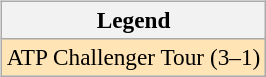<table>
<tr valign=top>
<td><br><table class=wikitable style=font-size:97%>
<tr>
<th>Legend</th>
</tr>
<tr bgcolor=moccasin>
<td>ATP Challenger Tour (3–1)</td>
</tr>
</table>
</td>
<td></td>
</tr>
</table>
